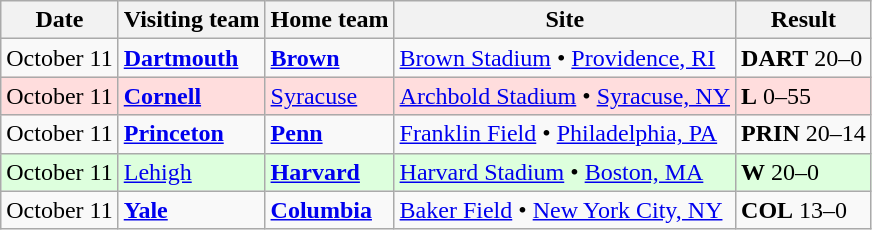<table class="wikitable">
<tr>
<th>Date</th>
<th>Visiting team</th>
<th>Home team</th>
<th>Site</th>
<th>Result</th>
</tr>
<tr>
<td>October 11</td>
<td><strong><a href='#'>Dartmouth</a></strong></td>
<td><strong><a href='#'>Brown</a></strong></td>
<td><a href='#'>Brown Stadium</a> • <a href='#'>Providence, RI</a></td>
<td><strong>DART</strong> 20–0</td>
</tr>
<tr style="background:#FFDDDD;">
<td>October 11</td>
<td><strong><a href='#'>Cornell</a></strong></td>
<td><a href='#'>Syracuse</a></td>
<td><a href='#'>Archbold Stadium</a> • <a href='#'>Syracuse, NY</a></td>
<td><strong>L</strong> 0–55</td>
</tr>
<tr>
<td>October 11</td>
<td><strong><a href='#'>Princeton</a></strong></td>
<td><strong><a href='#'>Penn</a></strong></td>
<td><a href='#'>Franklin Field</a> • <a href='#'>Philadelphia, PA</a></td>
<td><strong>PRIN</strong> 20–14</td>
</tr>
<tr style="background:#DDFFDD;">
<td>October 11</td>
<td><a href='#'>Lehigh</a></td>
<td><strong><a href='#'>Harvard</a></strong></td>
<td><a href='#'>Harvard Stadium</a> • <a href='#'>Boston, MA</a></td>
<td><strong>W</strong> 20–0</td>
</tr>
<tr>
<td>October 11</td>
<td><strong><a href='#'>Yale</a></strong></td>
<td><strong><a href='#'>Columbia</a></strong></td>
<td><a href='#'>Baker Field</a> • <a href='#'>New York City, NY</a></td>
<td><strong>COL</strong> 13–0</td>
</tr>
</table>
